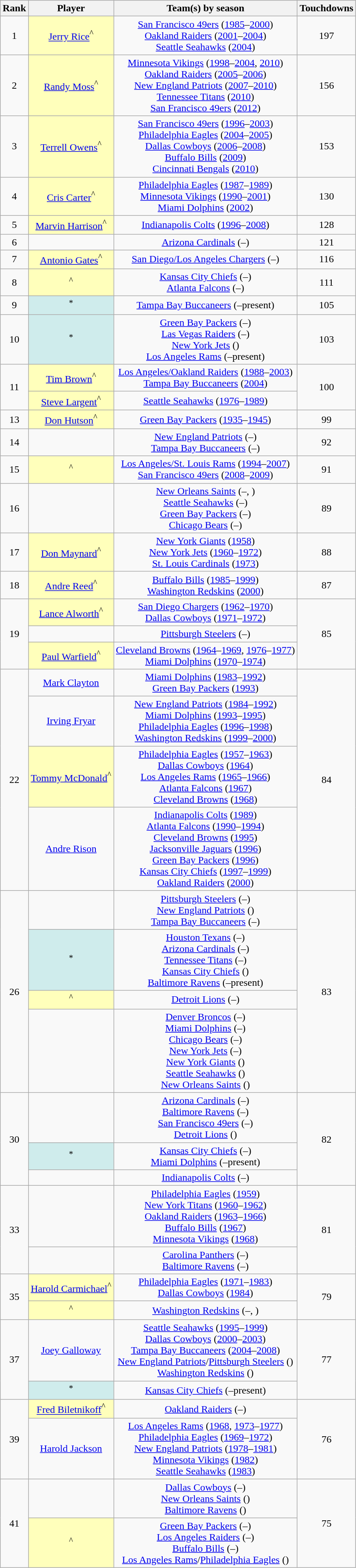<table class="wikitable sortable" style="text-align:center;">
<tr>
<th>Rank</th>
<th>Player</th>
<th>Team(s) by season</th>
<th>Touchdowns</th>
</tr>
<tr>
<td>1</td>
<td style="background:#ffb;"><a href='#'>Jerry Rice</a><sup>^</sup></td>
<td><a href='#'>San Francisco 49ers</a> (<a href='#'>1985</a>–<a href='#'>2000</a>)<br><a href='#'>Oakland Raiders</a> (<a href='#'>2001</a>–<a href='#'>2004</a>)<br><a href='#'>Seattle Seahawks</a> (<a href='#'>2004</a>)</td>
<td>197</td>
</tr>
<tr>
<td>2</td>
<td style="background:#ffb;"><a href='#'>Randy Moss</a><sup>^</sup></td>
<td><a href='#'>Minnesota Vikings</a> (<a href='#'>1998</a>–<a href='#'>2004</a>, <a href='#'>2010</a>)<br><a href='#'>Oakland Raiders</a> (<a href='#'>2005</a>–<a href='#'>2006</a>)<br><a href='#'>New England Patriots</a> (<a href='#'>2007</a>–<a href='#'>2010</a>)<br><a href='#'>Tennessee Titans</a> (<a href='#'>2010</a>)<br><a href='#'>San Francisco 49ers</a> (<a href='#'>2012</a>)</td>
<td>156</td>
</tr>
<tr>
<td>3</td>
<td style="background:#ffb;"><a href='#'>Terrell Owens</a><sup>^</sup></td>
<td><a href='#'>San Francisco 49ers</a> (<a href='#'>1996</a>–<a href='#'>2003</a>)<br><a href='#'>Philadelphia Eagles</a> (<a href='#'>2004</a>–<a href='#'>2005</a>)<br><a href='#'>Dallas Cowboys</a> (<a href='#'>2006</a>–<a href='#'>2008</a>)<br><a href='#'>Buffalo Bills</a> (<a href='#'>2009</a>)<br><a href='#'>Cincinnati Bengals</a> (<a href='#'>2010</a>)</td>
<td>153</td>
</tr>
<tr>
<td>4</td>
<td style="background:#ffb;"><a href='#'>Cris Carter</a><sup>^</sup></td>
<td><a href='#'>Philadelphia Eagles</a> (<a href='#'>1987</a>–<a href='#'>1989</a>)<br><a href='#'>Minnesota Vikings</a> (<a href='#'>1990</a>–<a href='#'>2001</a>)<br><a href='#'>Miami Dolphins</a> (<a href='#'>2002</a>)</td>
<td>130</td>
</tr>
<tr>
<td>5</td>
<td style="background:#ffb;"><a href='#'>Marvin Harrison</a><sup>^</sup></td>
<td><a href='#'>Indianapolis Colts</a> (<a href='#'>1996</a>–<a href='#'>2008</a>)</td>
<td>128</td>
</tr>
<tr>
<td>6</td>
<td></td>
<td><a href='#'>Arizona Cardinals</a> (–)</td>
<td>121</td>
</tr>
<tr>
<td>7</td>
<td style="background:#ffb;"><a href='#'>Antonio Gates</a><sup>^</sup></td>
<td><a href='#'>San Diego/Los Angeles Chargers</a> (–)</td>
<td>116</td>
</tr>
<tr>
<td>8</td>
<td style="background:#ffb;"><sup>^</sup></td>
<td><a href='#'>Kansas City Chiefs</a> (–)<br><a href='#'>Atlanta Falcons</a> (–)</td>
<td>111</td>
</tr>
<tr>
<td>9</td>
<td style="background:#cfecec;"><sup>*</sup></td>
<td><a href='#'>Tampa Bay Buccaneers</a> (–present)</td>
<td>105</td>
</tr>
<tr>
<td>10</td>
<td style="background:#cfecec;"><sup>*</sup></td>
<td><a href='#'>Green Bay Packers</a> (–)<br><a href='#'>Las Vegas Raiders</a> (–)<br><a href='#'>New York Jets</a> () <br><a href='#'>Los Angeles Rams</a> (–present)</td>
<td>103</td>
</tr>
<tr>
<td rowspan=2>11</td>
<td style="background:#ffb;"><a href='#'>Tim Brown</a><sup>^</sup></td>
<td><a href='#'>Los Angeles/Oakland Raiders</a> (<a href='#'>1988</a>–<a href='#'>2003</a>)<br><a href='#'>Tampa Bay Buccaneers</a> (<a href='#'>2004</a>)</td>
<td rowspan=2>100</td>
</tr>
<tr>
<td style="background:#ffb;"><a href='#'>Steve Largent</a><sup>^</sup></td>
<td><a href='#'>Seattle Seahawks</a> (<a href='#'>1976</a>–<a href='#'>1989</a>)</td>
</tr>
<tr>
<td>13</td>
<td style="background:#ffb;"><a href='#'>Don Hutson</a><sup>^</sup></td>
<td><a href='#'>Green Bay Packers</a> (<a href='#'>1935</a>–<a href='#'>1945</a>)</td>
<td>99</td>
</tr>
<tr>
<td>14</td>
<td></td>
<td><a href='#'>New England Patriots</a> (–)<br><a href='#'>Tampa Bay Buccaneers</a> (–)</td>
<td>92</td>
</tr>
<tr>
<td>15</td>
<td style="background:#ffb;"><sup>^</sup></td>
<td><a href='#'>Los Angeles/St. Louis Rams</a> (<a href='#'>1994</a>–<a href='#'>2007</a>)<br><a href='#'>San Francisco 49ers</a> (<a href='#'>2008</a>–<a href='#'>2009</a>)</td>
<td>91</td>
</tr>
<tr>
<td>16</td>
<td></td>
<td><a href='#'>New Orleans Saints</a> (–, )<br><a href='#'>Seattle Seahawks</a> (–)<br><a href='#'>Green Bay Packers</a> (–)<br><a href='#'>Chicago Bears</a> (–)</td>
<td>89</td>
</tr>
<tr>
<td>17</td>
<td style="background:#ffb;"><a href='#'>Don Maynard</a><sup>^</sup></td>
<td><a href='#'>New York Giants</a> (<a href='#'>1958</a>)<br><a href='#'>New York Jets</a> (<a href='#'>1960</a>–<a href='#'>1972</a>)<br><a href='#'>St. Louis Cardinals</a> (<a href='#'>1973</a>)</td>
<td>88</td>
</tr>
<tr>
<td>18</td>
<td style="background:#ffb;"><a href='#'>Andre Reed</a><sup>^</sup></td>
<td><a href='#'>Buffalo Bills</a> (<a href='#'>1985</a>–<a href='#'>1999</a>)<br><a href='#'>Washington Redskins</a> (<a href='#'>2000</a>)</td>
<td>87</td>
</tr>
<tr>
<td rowspan="3">19</td>
<td style="background:#ffb;"><a href='#'>Lance Alworth</a><sup>^</sup></td>
<td><a href='#'>San Diego Chargers</a> (<a href='#'>1962</a>–<a href='#'>1970</a>)<br><a href='#'>Dallas Cowboys</a> (<a href='#'>1971</a>–<a href='#'>1972</a>)</td>
<td rowspan="3">85</td>
</tr>
<tr>
<td></td>
<td><a href='#'>Pittsburgh Steelers</a> (–)</td>
</tr>
<tr>
<td style="background:#ffb;"><a href='#'>Paul Warfield</a><sup>^</sup></td>
<td><a href='#'>Cleveland Browns</a> (<a href='#'>1964</a>–<a href='#'>1969</a>, <a href='#'>1976</a>–<a href='#'>1977</a>)<br><a href='#'>Miami Dolphins</a> (<a href='#'>1970</a>–<a href='#'>1974</a>)</td>
</tr>
<tr>
<td rowspan=4>22</td>
<td><a href='#'>Mark Clayton</a></td>
<td><a href='#'>Miami Dolphins</a> (<a href='#'>1983</a>–<a href='#'>1992</a>)<br><a href='#'>Green Bay Packers</a> (<a href='#'>1993</a>)</td>
<td rowspan=4>84</td>
</tr>
<tr>
<td><a href='#'>Irving Fryar</a></td>
<td><a href='#'>New England Patriots</a> (<a href='#'>1984</a>–<a href='#'>1992</a>)<br><a href='#'>Miami Dolphins</a> (<a href='#'>1993</a>–<a href='#'>1995</a>)<br><a href='#'>Philadelphia Eagles</a> (<a href='#'>1996</a>–<a href='#'>1998</a>)<br><a href='#'>Washington Redskins</a> (<a href='#'>1999</a>–<a href='#'>2000</a>)</td>
</tr>
<tr>
<td style="background:#ffb;"><a href='#'>Tommy McDonald</a><sup>^</sup></td>
<td><a href='#'>Philadelphia Eagles</a> (<a href='#'>1957</a>–<a href='#'>1963</a>)<br><a href='#'>Dallas Cowboys</a> (<a href='#'>1964</a>)<br><a href='#'>Los Angeles Rams</a> (<a href='#'>1965</a>–<a href='#'>1966</a>)<br><a href='#'>Atlanta Falcons</a> (<a href='#'>1967</a>)<br><a href='#'>Cleveland Browns</a> (<a href='#'>1968</a>)</td>
</tr>
<tr>
<td><a href='#'>Andre Rison</a></td>
<td><a href='#'>Indianapolis Colts</a> (<a href='#'>1989</a>)<br><a href='#'>Atlanta Falcons</a> (<a href='#'>1990</a>–<a href='#'>1994</a>)<br><a href='#'>Cleveland Browns</a> (<a href='#'>1995</a>)<br><a href='#'>Jacksonville Jaguars</a> (<a href='#'>1996</a>)<br><a href='#'>Green Bay Packers</a> (<a href='#'>1996</a>)<br><a href='#'>Kansas City Chiefs</a> (<a href='#'>1997</a>–<a href='#'>1999</a>)<br><a href='#'>Oakland Raiders</a> (<a href='#'>2000</a>)</td>
</tr>
<tr>
<td rowspan=4>26</td>
<td></td>
<td><a href='#'>Pittsburgh Steelers</a> (–)<br><a href='#'>New England Patriots</a> ()<br><a href='#'>Tampa Bay Buccaneers</a> (–)</td>
<td rowspan=4>83</td>
</tr>
<tr>
<td style="background:#cfecec;"><sup>*</sup></td>
<td><a href='#'>Houston Texans</a> (–)<br><a href='#'>Arizona Cardinals</a> (–)<br><a href='#'>Tennessee Titans</a> (–)<br> <a href='#'>Kansas City Chiefs</a> () <br> <a href='#'>Baltimore Ravens</a> (–present)</td>
</tr>
<tr>
<td style="background:#ffb;"><sup>^</sup></td>
<td><a href='#'>Detroit Lions</a> (–)</td>
</tr>
<tr>
<td></td>
<td><a href='#'>Denver Broncos</a> (–)<br><a href='#'>Miami Dolphins</a> (–)<br><a href='#'>Chicago Bears</a> (–)<br><a href='#'>New York Jets</a> (–)<br><a href='#'>New York Giants</a> ()<br><a href='#'>Seattle Seahawks</a> ()<br><a href='#'>New Orleans Saints</a> ()</td>
</tr>
<tr>
<td rowspan=3>30</td>
<td></td>
<td><a href='#'>Arizona Cardinals</a> (–)<br><a href='#'>Baltimore Ravens</a> (–)<br><a href='#'>San Francisco 49ers</a> (–)<br><a href='#'>Detroit Lions</a> ()</td>
<td rowspan=3>82</td>
</tr>
<tr>
<td style="background:#cfecec;"><sup>*</sup></td>
<td><a href='#'>Kansas City Chiefs</a> (–)<br><a href='#'>Miami Dolphins</a> (–present)</td>
</tr>
<tr>
<td></td>
<td><a href='#'>Indianapolis Colts</a> (–)</td>
</tr>
<tr>
<td rowspan="2">33</td>
<td></td>
<td><a href='#'>Philadelphia Eagles</a> (<a href='#'>1959</a>)<br><a href='#'>New York Titans</a> (<a href='#'>1960</a>–<a href='#'>1962</a>)<br><a href='#'>Oakland Raiders</a> (<a href='#'>1963</a>–<a href='#'>1966</a>)<br><a href='#'>Buffalo Bills</a> (<a href='#'>1967</a>)<br><a href='#'>Minnesota Vikings</a> (<a href='#'>1968</a>)</td>
<td rowspan="2">81</td>
</tr>
<tr>
<td></td>
<td><a href='#'>Carolina Panthers</a> (–)<br><a href='#'>Baltimore Ravens</a> (–)</td>
</tr>
<tr>
<td rowspan=2>35</td>
<td style="background:#ffb;"><a href='#'>Harold Carmichael</a><sup>^</sup></td>
<td><a href='#'>Philadelphia Eagles</a> (<a href='#'>1971</a>–<a href='#'>1983</a>)<br><a href='#'>Dallas Cowboys</a> (<a href='#'>1984</a>)</td>
<td rowspan=2>79</td>
</tr>
<tr>
<td style="background:#ffb;"><sup>^</sup></td>
<td><a href='#'>Washington Redskins</a> (–, )</td>
</tr>
<tr>
<td rowspan=2>37</td>
<td><a href='#'>Joey Galloway</a></td>
<td><a href='#'>Seattle Seahawks</a> (<a href='#'>1995</a>–<a href='#'>1999</a>)<br><a href='#'>Dallas Cowboys</a> (<a href='#'>2000</a>–<a href='#'>2003</a>)<br><a href='#'>Tampa Bay Buccaneers</a> (<a href='#'>2004</a>–<a href='#'>2008</a>)<br><a href='#'>New England Patriots</a>/<a href='#'>Pittsburgh Steelers</a> ()<br><a href='#'>Washington Redskins</a> ()</td>
<td rowspan=2>77</td>
</tr>
<tr>
<td style="background:#cfecec;"><sup>*</sup></td>
<td><a href='#'>Kansas City Chiefs</a> (–present)</td>
</tr>
<tr>
<td rowspan=2>39</td>
<td style="background:#ffb;"><a href='#'>Fred Biletnikoff</a><sup>^</sup></td>
<td><a href='#'>Oakland Raiders</a> (–)</td>
<td rowspan=2>76</td>
</tr>
<tr>
<td><a href='#'>Harold Jackson</a></td>
<td><a href='#'>Los Angeles Rams</a> (<a href='#'>1968</a>, <a href='#'>1973</a>–<a href='#'>1977</a>)<br><a href='#'>Philadelphia Eagles</a> (<a href='#'>1969</a>–<a href='#'>1972</a>)<br><a href='#'>New England Patriots</a> (<a href='#'>1978</a>–<a href='#'>1981</a>)<br><a href='#'>Minnesota Vikings</a> (<a href='#'>1982</a>)<br><a href='#'>Seattle Seahawks</a> (<a href='#'>1983</a>)</td>
</tr>
<tr>
<td rowspan=2>41</td>
<td></td>
<td><a href='#'>Dallas Cowboys</a> (–)<br><a href='#'>New Orleans Saints</a> ()<br><a href='#'>Baltimore Ravens</a> ()</td>
<td rowspan=2>75</td>
</tr>
<tr>
<td style="background:#ffb;"><sup>^</sup></td>
<td><a href='#'>Green Bay Packers</a> (–)<br><a href='#'>Los Angeles Raiders</a> (–)<br><a href='#'>Buffalo Bills</a> (–)<br><a href='#'>Los Angeles Rams</a>/<a href='#'>Philadelphia Eagles</a> ()</td>
</tr>
</table>
